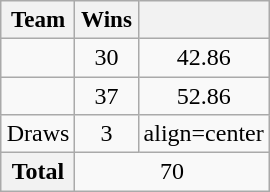<table class="wikitable" style="float: right">
<tr style="font-size: 96%;">
<th>Team</th>
<th width=35px>Wins</th>
<th width=35px></th>
</tr>
<tr>
<td></td>
<td align=center>30</td>
<td align=center>42.86</td>
</tr>
<tr>
<td></td>
<td align=center>37</td>
<td align=center>52.86</td>
</tr>
<tr>
<td>Draws</td>
<td align=center>3</td>
<td>align=center </td>
</tr>
<tr>
<th>Total</th>
<td align=center colspan=2>70</td>
</tr>
</table>
